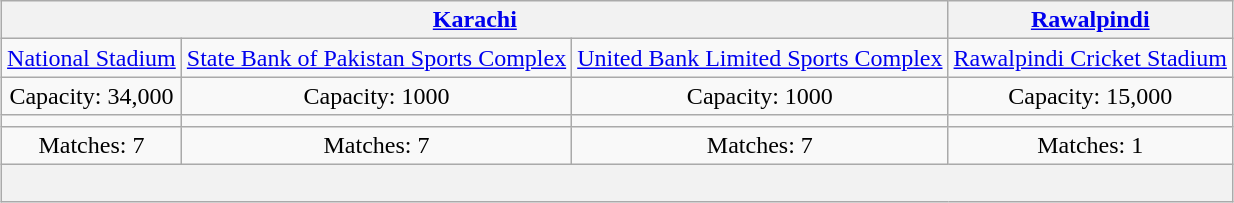<table class="wikitable" style="text-align:center;margin:1em auto;">
<tr>
<th colspan="3"><a href='#'>Karachi</a></th>
<th><a href='#'>Rawalpindi</a></th>
</tr>
<tr>
<td><a href='#'>National Stadium</a></td>
<td><a href='#'>State Bank of Pakistan Sports Complex</a></td>
<td><a href='#'>United Bank Limited Sports Complex</a></td>
<td><a href='#'>Rawalpindi Cricket Stadium</a></td>
</tr>
<tr>
<td>Capacity: 34,000</td>
<td>Capacity: 1000</td>
<td>Capacity: 1000</td>
<td>Capacity: 15,000</td>
</tr>
<tr>
<td></td>
<td></td>
<td></td>
<td></td>
</tr>
<tr>
<td>Matches: 7</td>
<td>Matches: 7</td>
<td>Matches: 7</td>
<td>Matches: 1</td>
</tr>
<tr>
<th colspan="4"><br></th>
</tr>
</table>
